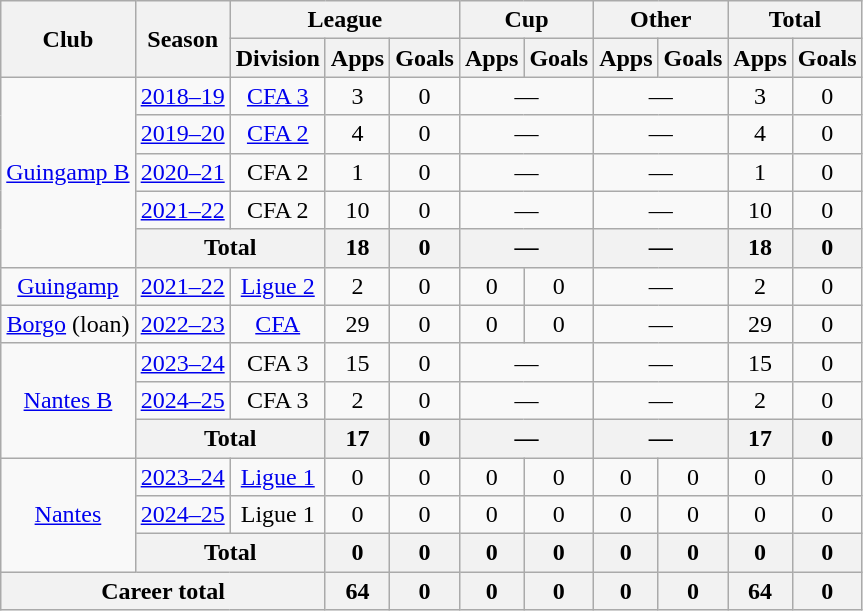<table class="wikitable" style="text-align:center;">
<tr>
<th rowspan="2">Club</th>
<th rowspan="2">Season</th>
<th colspan="3">League</th>
<th colspan="2">Cup</th>
<th colspan="2">Other</th>
<th colspan="2">Total</th>
</tr>
<tr>
<th>Division</th>
<th>Apps</th>
<th>Goals</th>
<th>Apps</th>
<th>Goals</th>
<th>Apps</th>
<th>Goals</th>
<th>Apps</th>
<th>Goals</th>
</tr>
<tr>
<td rowspan="5"><a href='#'>Guingamp B</a></td>
<td><a href='#'>2018–19</a></td>
<td><a href='#'>CFA 3</a></td>
<td>3</td>
<td>0</td>
<td colspan="2">—</td>
<td colspan="2">—</td>
<td>3</td>
<td>0</td>
</tr>
<tr>
<td><a href='#'>2019–20</a></td>
<td><a href='#'>CFA 2</a></td>
<td>4</td>
<td>0</td>
<td colspan="2">—</td>
<td colspan="2">—</td>
<td>4</td>
<td>0</td>
</tr>
<tr>
<td><a href='#'>2020–21</a></td>
<td>CFA 2</td>
<td>1</td>
<td>0</td>
<td colspan="2">—</td>
<td colspan="2">—</td>
<td>1</td>
<td>0</td>
</tr>
<tr>
<td><a href='#'>2021–22</a></td>
<td>CFA 2</td>
<td>10</td>
<td>0</td>
<td colspan="2">—</td>
<td colspan="2">—</td>
<td>10</td>
<td>0</td>
</tr>
<tr>
<th colspan="2">Total</th>
<th>18</th>
<th>0</th>
<th colspan="2">—</th>
<th colspan="2">—</th>
<th>18</th>
<th>0</th>
</tr>
<tr>
<td><a href='#'>Guingamp</a></td>
<td><a href='#'>2021–22</a></td>
<td><a href='#'>Ligue 2</a></td>
<td>2</td>
<td>0</td>
<td>0</td>
<td>0</td>
<td colspan="2">—</td>
<td>2</td>
<td>0</td>
</tr>
<tr>
<td><a href='#'>Borgo</a> (loan)</td>
<td><a href='#'>2022–23</a></td>
<td><a href='#'>CFA</a></td>
<td>29</td>
<td>0</td>
<td>0</td>
<td>0</td>
<td colspan="2">—</td>
<td>29</td>
<td>0</td>
</tr>
<tr>
<td rowspan="3"><a href='#'>Nantes B</a></td>
<td><a href='#'>2023–24</a></td>
<td>CFA 3</td>
<td>15</td>
<td>0</td>
<td colspan="2">—</td>
<td colspan="2">—</td>
<td>15</td>
<td>0</td>
</tr>
<tr>
<td><a href='#'>2024–25</a></td>
<td>CFA 3</td>
<td>2</td>
<td>0</td>
<td colspan="2">—</td>
<td colspan="2">—</td>
<td>2</td>
<td>0</td>
</tr>
<tr>
<th colspan="2">Total</th>
<th>17</th>
<th>0</th>
<th colspan="2">—</th>
<th colspan="2">—</th>
<th>17</th>
<th>0</th>
</tr>
<tr>
<td rowspan="3"><a href='#'>Nantes</a></td>
<td><a href='#'>2023–24</a></td>
<td><a href='#'>Ligue 1</a></td>
<td>0</td>
<td>0</td>
<td>0</td>
<td>0</td>
<td>0</td>
<td>0</td>
<td>0</td>
<td>0</td>
</tr>
<tr>
<td><a href='#'>2024–25</a></td>
<td>Ligue 1</td>
<td>0</td>
<td>0</td>
<td>0</td>
<td>0</td>
<td>0</td>
<td>0</td>
<td>0</td>
<td>0</td>
</tr>
<tr>
<th colspan="2">Total</th>
<th>0</th>
<th>0</th>
<th>0</th>
<th>0</th>
<th>0</th>
<th>0</th>
<th>0</th>
<th>0</th>
</tr>
<tr>
<th colspan="3">Career total</th>
<th>64</th>
<th>0</th>
<th>0</th>
<th>0</th>
<th>0</th>
<th>0</th>
<th>64</th>
<th>0</th>
</tr>
</table>
